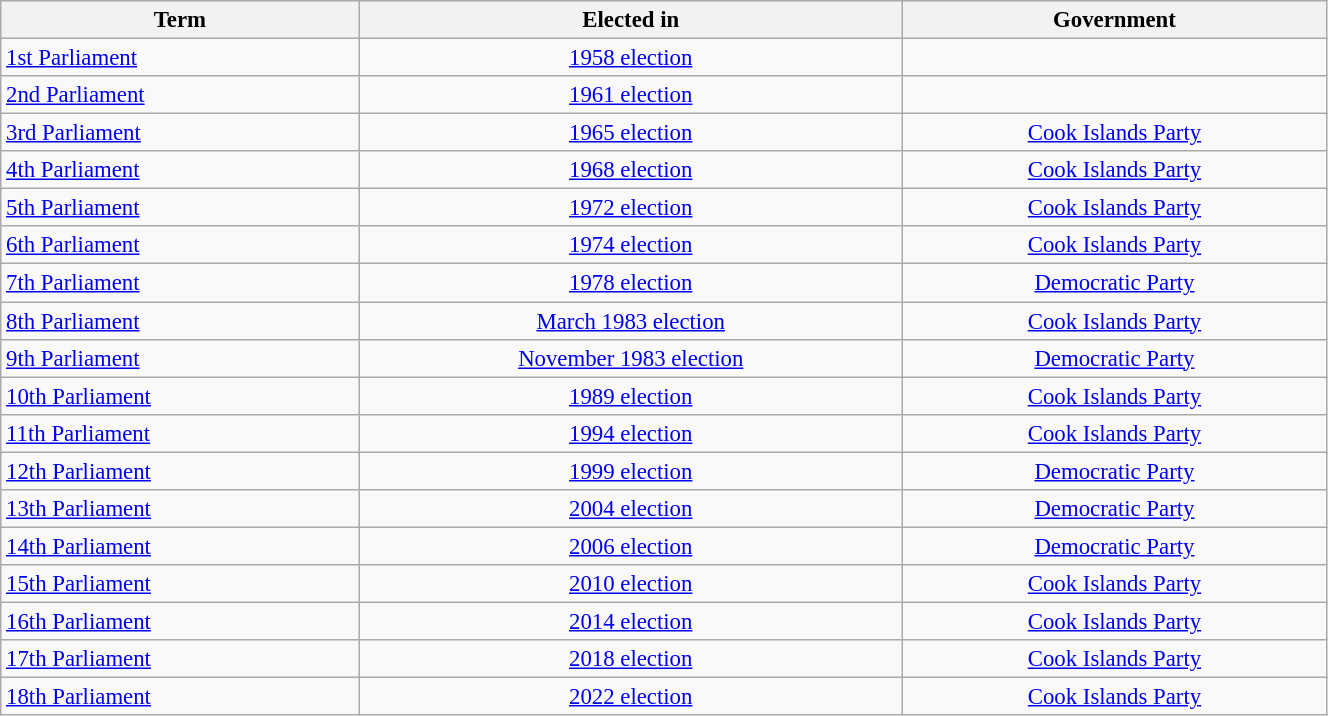<table class="wikitable" style="font-size: 95%;" width=70%>
<tr>
<th>Term</th>
<th>Elected in</th>
<th>Government</th>
</tr>
<tr ---->
<td><a href='#'>1st Parliament</a></td>
<td align=center><a href='#'>1958 election</a></td>
<td align=center></td>
</tr>
<tr ---->
<td><a href='#'>2nd Parliament</a></td>
<td align=center><a href='#'>1961 election</a></td>
<td align=center></td>
</tr>
<tr ---->
<td><a href='#'>3rd Parliament</a></td>
<td align=center><a href='#'>1965 election</a></td>
<td align=center><a href='#'>Cook Islands Party</a></td>
</tr>
<tr ---->
<td><a href='#'>4th Parliament</a></td>
<td align=center><a href='#'>1968 election</a></td>
<td align=center><a href='#'>Cook Islands Party</a></td>
</tr>
<tr ---->
<td><a href='#'>5th Parliament</a></td>
<td align=center><a href='#'>1972 election</a></td>
<td align=center><a href='#'>Cook Islands Party</a></td>
</tr>
<tr ---->
<td><a href='#'>6th Parliament</a></td>
<td align=center><a href='#'>1974 election</a></td>
<td align=center><a href='#'>Cook Islands Party</a></td>
</tr>
<tr ---->
<td><a href='#'>7th Parliament</a></td>
<td align=center><a href='#'>1978 election</a></td>
<td align=center><a href='#'>Democratic Party</a></td>
</tr>
<tr ---->
<td><a href='#'>8th Parliament</a></td>
<td align=center><a href='#'>March 1983 election</a></td>
<td align=center><a href='#'>Cook Islands Party</a></td>
</tr>
<tr ---->
<td><a href='#'>9th Parliament</a></td>
<td align=center><a href='#'>November 1983 election</a></td>
<td align=center><a href='#'>Democratic Party</a></td>
</tr>
<tr ---->
<td><a href='#'>10th Parliament</a></td>
<td align=center><a href='#'>1989 election</a></td>
<td align=center><a href='#'>Cook Islands Party</a></td>
</tr>
<tr ---->
<td><a href='#'>11th Parliament</a></td>
<td align=center><a href='#'>1994 election</a></td>
<td align=center><a href='#'>Cook Islands Party</a></td>
</tr>
<tr ---->
<td><a href='#'>12th Parliament</a></td>
<td align=center><a href='#'>1999 election</a></td>
<td align=center><a href='#'>Democratic Party</a></td>
</tr>
<tr ---->
<td><a href='#'>13th Parliament</a></td>
<td align=center><a href='#'>2004 election</a></td>
<td align=center><a href='#'>Democratic Party</a></td>
</tr>
<tr ---->
<td><a href='#'>14th Parliament</a></td>
<td align=center><a href='#'>2006 election</a></td>
<td align=center><a href='#'>Democratic Party</a></td>
</tr>
<tr ---->
<td><a href='#'>15th Parliament</a></td>
<td align=center><a href='#'>2010 election</a></td>
<td align=center><a href='#'>Cook Islands Party</a></td>
</tr>
<tr ---->
<td><a href='#'>16th Parliament</a></td>
<td align=center><a href='#'>2014 election</a></td>
<td align=center><a href='#'>Cook Islands Party</a></td>
</tr>
<tr ---->
<td><a href='#'>17th Parliament</a></td>
<td align=center><a href='#'>2018 election</a></td>
<td align=center><a href='#'>Cook Islands Party</a></td>
</tr>
<tr ---->
<td><a href='#'>18th Parliament</a></td>
<td align=center><a href='#'>2022 election</a></td>
<td align=center><a href='#'>Cook Islands Party</a></td>
</tr>
</table>
